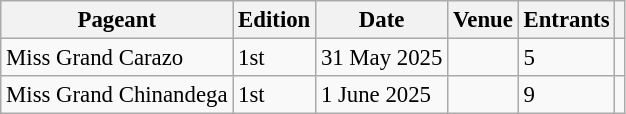<table class="wikitable defaultcenter col3left" style="font-size: 95%;">
<tr>
<th>Pageant</th>
<th>Edition</th>
<th>Date</th>
<th>Venue</th>
<th>Entrants</th>
<th></th>
</tr>
<tr>
<td>Miss Grand Carazo</td>
<td>1st</td>
<td>31 May 2025</td>
<td></td>
<td>5</td>
<td></td>
</tr>
<tr>
<td>Miss Grand Chinandega</td>
<td>1st</td>
<td>1 June 2025</td>
<td></td>
<td>9</td>
<td></td>
</tr>
</table>
